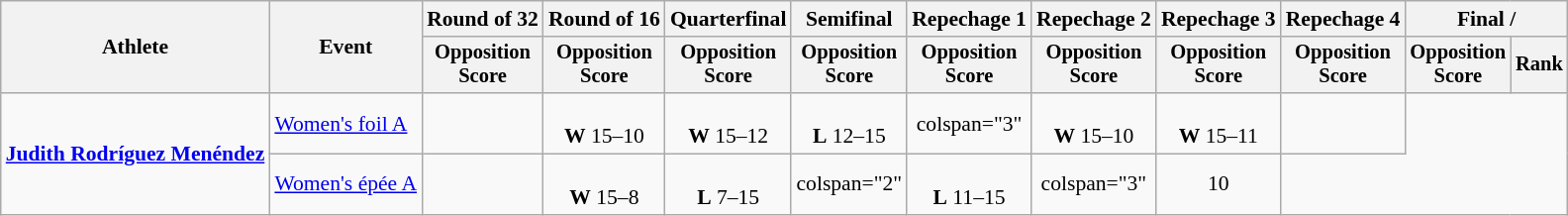<table class="wikitable" style="font-size:90%">
<tr>
<th rowspan="2">Athlete</th>
<th rowspan="2">Event</th>
<th>Round of 32</th>
<th>Round of 16</th>
<th>Quarterfinal</th>
<th>Semifinal</th>
<th>Repechage 1</th>
<th>Repechage 2</th>
<th>Repechage 3</th>
<th>Repechage 4</th>
<th colspan="2">Final / </th>
</tr>
<tr style="font-size:95%">
<th>Opposition <br> Score</th>
<th>Opposition <br> Score</th>
<th>Opposition <br> Score</th>
<th>Opposition <br> Score</th>
<th>Opposition <br> Score</th>
<th>Opposition <br> Score</th>
<th>Opposition <br> Score</th>
<th>Opposition <br> Score</th>
<th>Opposition <br> Score</th>
<th>Rank</th>
</tr>
<tr align=center>
<td rowspan="2" align="left"><strong><a href='#'>Judith Rodríguez Menéndez</a></strong></td>
<td align=left><a href='#'>Women's foil A</a></td>
<td></td>
<td><br><strong>W</strong> 15–10</td>
<td><br><strong>W</strong> 15–12</td>
<td><br><strong>L</strong> 12–15</td>
<td>colspan="3" </td>
<td><br><strong>W</strong> 15–10</td>
<td><br><strong>W</strong> 15–11</td>
<td></td>
</tr>
<tr align=center>
<td align="left"><a href='#'>Women's épée A</a></td>
<td></td>
<td><br><strong>W</strong> 15–8</td>
<td><br><strong>L</strong> 7–15</td>
<td>colspan="2" </td>
<td><br><strong>L</strong> 11–15</td>
<td>colspan="3" </td>
<td>10</td>
</tr>
</table>
